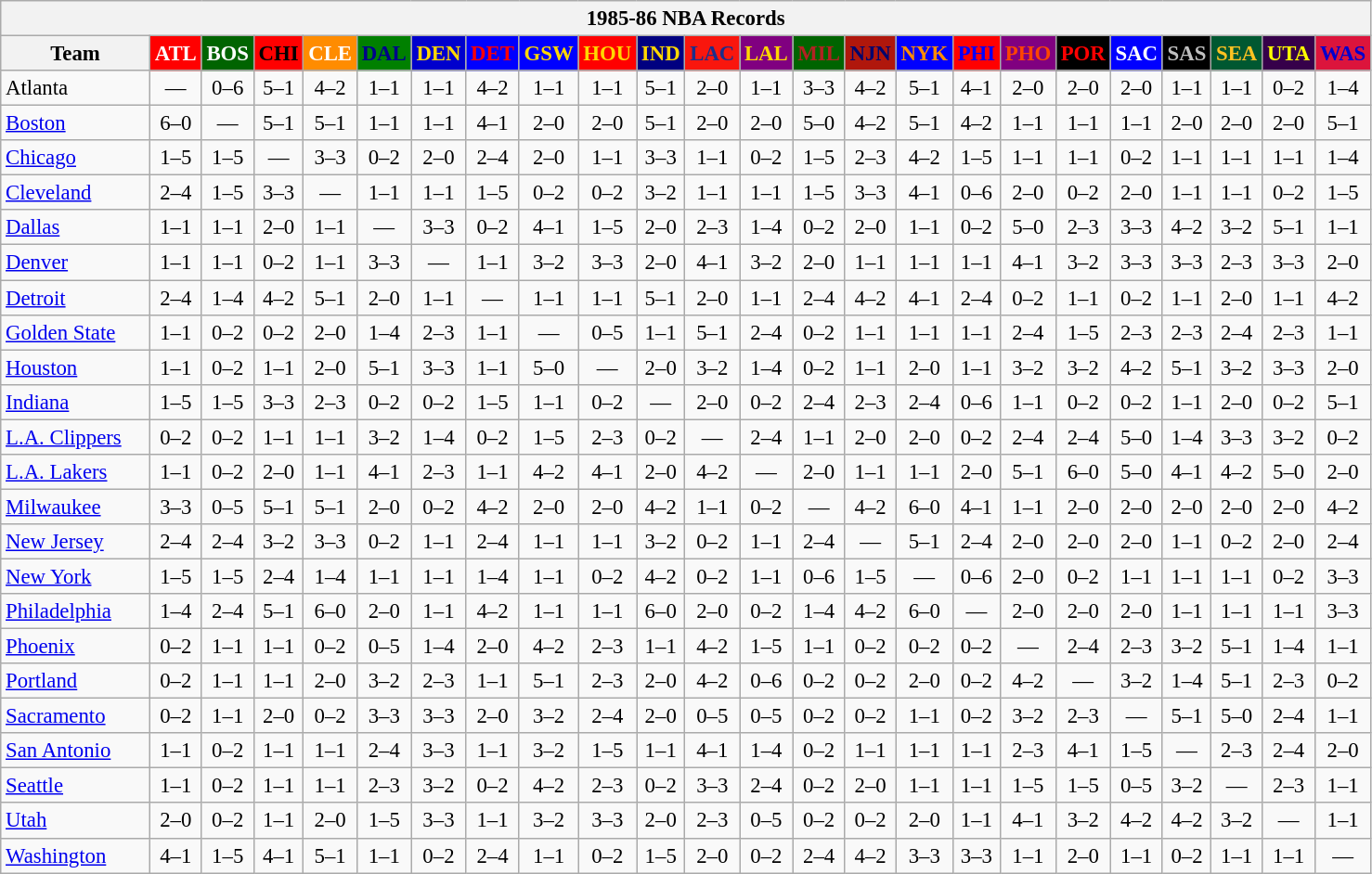<table class="wikitable" style="font-size:95%; text-align:center;">
<tr>
<th colspan=24>1985-86 NBA Records</th>
</tr>
<tr>
<th width=100>Team</th>
<th style="background:#FF0000;color:#FFFFFF;width=35">ATL</th>
<th style="background:#006400;color:#FFFFFF;width=35">BOS</th>
<th style="background:#FF0000;color:#000000;width=35">CHI</th>
<th style="background:#FF8C00;color:#FFFFFF;width=35">CLE</th>
<th style="background:#008000;color:#00008B;width=35">DAL</th>
<th style="background:#0000CD;color:#FFD700;width=35">DEN</th>
<th style="background:#0000FF;color:#FF0000;width=35">DET</th>
<th style="background:#0000FF;color:#FFD700;width=35">GSW</th>
<th style="background:#FF0000;color:#FFD700;width=35">HOU</th>
<th style="background:#000080;color:#FFD700;width=35">IND</th>
<th style="background:#F9160D;color:#1A2E8B;width=35">LAC</th>
<th style="background:#800080;color:#FFD700;width=35">LAL</th>
<th style="background:#006400;color:#B22222;width=35">MIL</th>
<th style="background:#B0170C;color:#00056D;width=35">NJN</th>
<th style="background:#0000FF;color:#FF8C00;width=35">NYK</th>
<th style="background:#FF0000;color:#0000FF;width=35">PHI</th>
<th style="background:#800080;color:#FF4500;width=35">PHO</th>
<th style="background:#000000;color:#FF0000;width=35">POR</th>
<th style="background:#0000FF;color:#FFFFFF;width=35">SAC</th>
<th style="background:#000000;color:#C0C0C0;width=35">SAS</th>
<th style="background:#005831;color:#FFC322;width=35">SEA</th>
<th style="background:#36004A;color:#FFFF00;width=35">UTA</th>
<th style="background:#DC143C;color:#0000CD;width=35">WAS</th>
</tr>
<tr>
<td style="text-align:left;">Atlanta</td>
<td>—</td>
<td>0–6</td>
<td>5–1</td>
<td>4–2</td>
<td>1–1</td>
<td>1–1</td>
<td>4–2</td>
<td>1–1</td>
<td>1–1</td>
<td>5–1</td>
<td>2–0</td>
<td>1–1</td>
<td>3–3</td>
<td>4–2</td>
<td>5–1</td>
<td>4–1</td>
<td>2–0</td>
<td>2–0</td>
<td>2–0</td>
<td>1–1</td>
<td>1–1</td>
<td>0–2</td>
<td>1–4</td>
</tr>
<tr>
<td style="text-align:left;"><a href='#'>Boston</a></td>
<td>6–0</td>
<td>—</td>
<td>5–1</td>
<td>5–1</td>
<td>1–1</td>
<td>1–1</td>
<td>4–1</td>
<td>2–0</td>
<td>2–0</td>
<td>5–1</td>
<td>2–0</td>
<td>2–0</td>
<td>5–0</td>
<td>4–2</td>
<td>5–1</td>
<td>4–2</td>
<td>1–1</td>
<td>1–1</td>
<td>1–1</td>
<td>2–0</td>
<td>2–0</td>
<td>2–0</td>
<td>5–1</td>
</tr>
<tr>
<td style="text-align:left;"><a href='#'>Chicago</a></td>
<td>1–5</td>
<td>1–5</td>
<td>—</td>
<td>3–3</td>
<td>0–2</td>
<td>2–0</td>
<td>2–4</td>
<td>2–0</td>
<td>1–1</td>
<td>3–3</td>
<td>1–1</td>
<td>0–2</td>
<td>1–5</td>
<td>2–3</td>
<td>4–2</td>
<td>1–5</td>
<td>1–1</td>
<td>1–1</td>
<td>0–2</td>
<td>1–1</td>
<td>1–1</td>
<td>1–1</td>
<td>1–4</td>
</tr>
<tr>
<td style="text-align:left;"><a href='#'>Cleveland</a></td>
<td>2–4</td>
<td>1–5</td>
<td>3–3</td>
<td>—</td>
<td>1–1</td>
<td>1–1</td>
<td>1–5</td>
<td>0–2</td>
<td>0–2</td>
<td>3–2</td>
<td>1–1</td>
<td>1–1</td>
<td>1–5</td>
<td>3–3</td>
<td>4–1</td>
<td>0–6</td>
<td>2–0</td>
<td>0–2</td>
<td>2–0</td>
<td>1–1</td>
<td>1–1</td>
<td>0–2</td>
<td>1–5</td>
</tr>
<tr>
<td style="text-align:left;"><a href='#'>Dallas</a></td>
<td>1–1</td>
<td>1–1</td>
<td>2–0</td>
<td>1–1</td>
<td>—</td>
<td>3–3</td>
<td>0–2</td>
<td>4–1</td>
<td>1–5</td>
<td>2–0</td>
<td>2–3</td>
<td>1–4</td>
<td>0–2</td>
<td>2–0</td>
<td>1–1</td>
<td>0–2</td>
<td>5–0</td>
<td>2–3</td>
<td>3–3</td>
<td>4–2</td>
<td>3–2</td>
<td>5–1</td>
<td>1–1</td>
</tr>
<tr>
<td style="text-align:left;"><a href='#'>Denver</a></td>
<td>1–1</td>
<td>1–1</td>
<td>0–2</td>
<td>1–1</td>
<td>3–3</td>
<td>—</td>
<td>1–1</td>
<td>3–2</td>
<td>3–3</td>
<td>2–0</td>
<td>4–1</td>
<td>3–2</td>
<td>2–0</td>
<td>1–1</td>
<td>1–1</td>
<td>1–1</td>
<td>4–1</td>
<td>3–2</td>
<td>3–3</td>
<td>3–3</td>
<td>2–3</td>
<td>3–3</td>
<td>2–0</td>
</tr>
<tr>
<td style="text-align:left;"><a href='#'>Detroit</a></td>
<td>2–4</td>
<td>1–4</td>
<td>4–2</td>
<td>5–1</td>
<td>2–0</td>
<td>1–1</td>
<td>—</td>
<td>1–1</td>
<td>1–1</td>
<td>5–1</td>
<td>2–0</td>
<td>1–1</td>
<td>2–4</td>
<td>4–2</td>
<td>4–1</td>
<td>2–4</td>
<td>0–2</td>
<td>1–1</td>
<td>0–2</td>
<td>1–1</td>
<td>2–0</td>
<td>1–1</td>
<td>4–2</td>
</tr>
<tr>
<td style="text-align:left;"><a href='#'>Golden State</a></td>
<td>1–1</td>
<td>0–2</td>
<td>0–2</td>
<td>2–0</td>
<td>1–4</td>
<td>2–3</td>
<td>1–1</td>
<td>—</td>
<td>0–5</td>
<td>1–1</td>
<td>5–1</td>
<td>2–4</td>
<td>0–2</td>
<td>1–1</td>
<td>1–1</td>
<td>1–1</td>
<td>2–4</td>
<td>1–5</td>
<td>2–3</td>
<td>2–3</td>
<td>2–4</td>
<td>2–3</td>
<td>1–1</td>
</tr>
<tr>
<td style="text-align:left;"><a href='#'>Houston</a></td>
<td>1–1</td>
<td>0–2</td>
<td>1–1</td>
<td>2–0</td>
<td>5–1</td>
<td>3–3</td>
<td>1–1</td>
<td>5–0</td>
<td>—</td>
<td>2–0</td>
<td>3–2</td>
<td>1–4</td>
<td>0–2</td>
<td>1–1</td>
<td>2–0</td>
<td>1–1</td>
<td>3–2</td>
<td>3–2</td>
<td>4–2</td>
<td>5–1</td>
<td>3–2</td>
<td>3–3</td>
<td>2–0</td>
</tr>
<tr>
<td style="text-align:left;"><a href='#'>Indiana</a></td>
<td>1–5</td>
<td>1–5</td>
<td>3–3</td>
<td>2–3</td>
<td>0–2</td>
<td>0–2</td>
<td>1–5</td>
<td>1–1</td>
<td>0–2</td>
<td>—</td>
<td>2–0</td>
<td>0–2</td>
<td>2–4</td>
<td>2–3</td>
<td>2–4</td>
<td>0–6</td>
<td>1–1</td>
<td>0–2</td>
<td>0–2</td>
<td>1–1</td>
<td>2–0</td>
<td>0–2</td>
<td>5–1</td>
</tr>
<tr>
<td style="text-align:left;"><a href='#'>L.A. Clippers</a></td>
<td>0–2</td>
<td>0–2</td>
<td>1–1</td>
<td>1–1</td>
<td>3–2</td>
<td>1–4</td>
<td>0–2</td>
<td>1–5</td>
<td>2–3</td>
<td>0–2</td>
<td>—</td>
<td>2–4</td>
<td>1–1</td>
<td>2–0</td>
<td>2–0</td>
<td>0–2</td>
<td>2–4</td>
<td>2–4</td>
<td>5–0</td>
<td>1–4</td>
<td>3–3</td>
<td>3–2</td>
<td>0–2</td>
</tr>
<tr>
<td style="text-align:left;"><a href='#'>L.A. Lakers</a></td>
<td>1–1</td>
<td>0–2</td>
<td>2–0</td>
<td>1–1</td>
<td>4–1</td>
<td>2–3</td>
<td>1–1</td>
<td>4–2</td>
<td>4–1</td>
<td>2–0</td>
<td>4–2</td>
<td>—</td>
<td>2–0</td>
<td>1–1</td>
<td>1–1</td>
<td>2–0</td>
<td>5–1</td>
<td>6–0</td>
<td>5–0</td>
<td>4–1</td>
<td>4–2</td>
<td>5–0</td>
<td>2–0</td>
</tr>
<tr>
<td style="text-align:left;"><a href='#'>Milwaukee</a></td>
<td>3–3</td>
<td>0–5</td>
<td>5–1</td>
<td>5–1</td>
<td>2–0</td>
<td>0–2</td>
<td>4–2</td>
<td>2–0</td>
<td>2–0</td>
<td>4–2</td>
<td>1–1</td>
<td>0–2</td>
<td>—</td>
<td>4–2</td>
<td>6–0</td>
<td>4–1</td>
<td>1–1</td>
<td>2–0</td>
<td>2–0</td>
<td>2–0</td>
<td>2–0</td>
<td>2–0</td>
<td>4–2</td>
</tr>
<tr>
<td style="text-align:left;"><a href='#'>New Jersey</a></td>
<td>2–4</td>
<td>2–4</td>
<td>3–2</td>
<td>3–3</td>
<td>0–2</td>
<td>1–1</td>
<td>2–4</td>
<td>1–1</td>
<td>1–1</td>
<td>3–2</td>
<td>0–2</td>
<td>1–1</td>
<td>2–4</td>
<td>—</td>
<td>5–1</td>
<td>2–4</td>
<td>2–0</td>
<td>2–0</td>
<td>2–0</td>
<td>1–1</td>
<td>0–2</td>
<td>2–0</td>
<td>2–4</td>
</tr>
<tr>
<td style="text-align:left;"><a href='#'>New York</a></td>
<td>1–5</td>
<td>1–5</td>
<td>2–4</td>
<td>1–4</td>
<td>1–1</td>
<td>1–1</td>
<td>1–4</td>
<td>1–1</td>
<td>0–2</td>
<td>4–2</td>
<td>0–2</td>
<td>1–1</td>
<td>0–6</td>
<td>1–5</td>
<td>—</td>
<td>0–6</td>
<td>2–0</td>
<td>0–2</td>
<td>1–1</td>
<td>1–1</td>
<td>1–1</td>
<td>0–2</td>
<td>3–3</td>
</tr>
<tr>
<td style="text-align:left;"><a href='#'>Philadelphia</a></td>
<td>1–4</td>
<td>2–4</td>
<td>5–1</td>
<td>6–0</td>
<td>2–0</td>
<td>1–1</td>
<td>4–2</td>
<td>1–1</td>
<td>1–1</td>
<td>6–0</td>
<td>2–0</td>
<td>0–2</td>
<td>1–4</td>
<td>4–2</td>
<td>6–0</td>
<td>—</td>
<td>2–0</td>
<td>2–0</td>
<td>2–0</td>
<td>1–1</td>
<td>1–1</td>
<td>1–1</td>
<td>3–3</td>
</tr>
<tr>
<td style="text-align:left;"><a href='#'>Phoenix</a></td>
<td>0–2</td>
<td>1–1</td>
<td>1–1</td>
<td>0–2</td>
<td>0–5</td>
<td>1–4</td>
<td>2–0</td>
<td>4–2</td>
<td>2–3</td>
<td>1–1</td>
<td>4–2</td>
<td>1–5</td>
<td>1–1</td>
<td>0–2</td>
<td>0–2</td>
<td>0–2</td>
<td>—</td>
<td>2–4</td>
<td>2–3</td>
<td>3–2</td>
<td>5–1</td>
<td>1–4</td>
<td>1–1</td>
</tr>
<tr>
<td style="text-align:left;"><a href='#'>Portland</a></td>
<td>0–2</td>
<td>1–1</td>
<td>1–1</td>
<td>2–0</td>
<td>3–2</td>
<td>2–3</td>
<td>1–1</td>
<td>5–1</td>
<td>2–3</td>
<td>2–0</td>
<td>4–2</td>
<td>0–6</td>
<td>0–2</td>
<td>0–2</td>
<td>2–0</td>
<td>0–2</td>
<td>4–2</td>
<td>—</td>
<td>3–2</td>
<td>1–4</td>
<td>5–1</td>
<td>2–3</td>
<td>0–2</td>
</tr>
<tr>
<td style="text-align:left;"><a href='#'>Sacramento</a></td>
<td>0–2</td>
<td>1–1</td>
<td>2–0</td>
<td>0–2</td>
<td>3–3</td>
<td>3–3</td>
<td>2–0</td>
<td>3–2</td>
<td>2–4</td>
<td>2–0</td>
<td>0–5</td>
<td>0–5</td>
<td>0–2</td>
<td>0–2</td>
<td>1–1</td>
<td>0–2</td>
<td>3–2</td>
<td>2–3</td>
<td>—</td>
<td>5–1</td>
<td>5–0</td>
<td>2–4</td>
<td>1–1</td>
</tr>
<tr>
<td style="text-align:left;"><a href='#'>San Antonio</a></td>
<td>1–1</td>
<td>0–2</td>
<td>1–1</td>
<td>1–1</td>
<td>2–4</td>
<td>3–3</td>
<td>1–1</td>
<td>3–2</td>
<td>1–5</td>
<td>1–1</td>
<td>4–1</td>
<td>1–4</td>
<td>0–2</td>
<td>1–1</td>
<td>1–1</td>
<td>1–1</td>
<td>2–3</td>
<td>4–1</td>
<td>1–5</td>
<td>—</td>
<td>2–3</td>
<td>2–4</td>
<td>2–0</td>
</tr>
<tr>
<td style="text-align:left;"><a href='#'>Seattle</a></td>
<td>1–1</td>
<td>0–2</td>
<td>1–1</td>
<td>1–1</td>
<td>2–3</td>
<td>3–2</td>
<td>0–2</td>
<td>4–2</td>
<td>2–3</td>
<td>0–2</td>
<td>3–3</td>
<td>2–4</td>
<td>0–2</td>
<td>2–0</td>
<td>1–1</td>
<td>1–1</td>
<td>1–5</td>
<td>1–5</td>
<td>0–5</td>
<td>3–2</td>
<td>—</td>
<td>2–3</td>
<td>1–1</td>
</tr>
<tr>
<td style="text-align:left;"><a href='#'>Utah</a></td>
<td>2–0</td>
<td>0–2</td>
<td>1–1</td>
<td>2–0</td>
<td>1–5</td>
<td>3–3</td>
<td>1–1</td>
<td>3–2</td>
<td>3–3</td>
<td>2–0</td>
<td>2–3</td>
<td>0–5</td>
<td>0–2</td>
<td>0–2</td>
<td>2–0</td>
<td>1–1</td>
<td>4–1</td>
<td>3–2</td>
<td>4–2</td>
<td>4–2</td>
<td>3–2</td>
<td>—</td>
<td>1–1</td>
</tr>
<tr>
<td style="text-align:left;"><a href='#'>Washington</a></td>
<td>4–1</td>
<td>1–5</td>
<td>4–1</td>
<td>5–1</td>
<td>1–1</td>
<td>0–2</td>
<td>2–4</td>
<td>1–1</td>
<td>0–2</td>
<td>1–5</td>
<td>2–0</td>
<td>0–2</td>
<td>2–4</td>
<td>4–2</td>
<td>3–3</td>
<td>3–3</td>
<td>1–1</td>
<td>2–0</td>
<td>1–1</td>
<td>0–2</td>
<td>1–1</td>
<td>1–1</td>
<td>—</td>
</tr>
</table>
